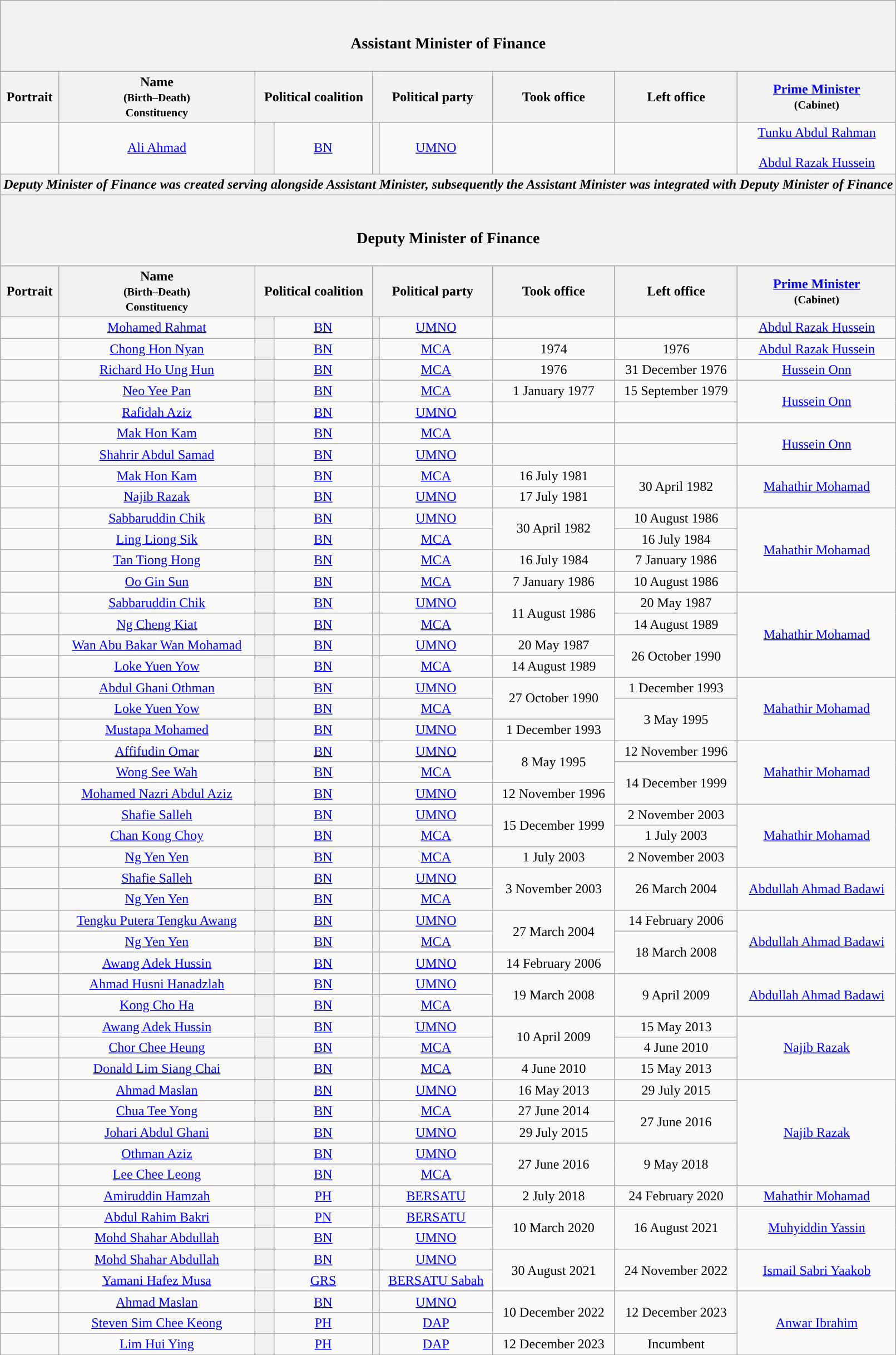<table class="wikitable" style="text-align:center;">
<tr>
<th colspan="9"><br><h3>Assistant Minister of Finance</h3></th>
</tr>
<tr>
<th>Portrait</th>
<th>Name<br><small>(Birth–Death)<br>Constituency</small></th>
<th colspan="2">Political coalition</th>
<th colspan="2">Political party</th>
<th>Took office</th>
<th>Left office</th>
<th><a href='#'>Prime Minister</a><br><small>(Cabinet)</small></th>
</tr>
<tr>
<td></td>
<td><a href='#'>Ali Ahmad</a><br></td>
<th style="background:"></th>
<td><a href='#'>BN</a></td>
<th style="background:"></th>
<td><a href='#'>UMNO</a></td>
<td></td>
<td></td>
<td><a href='#'>Tunku Abdul Rahman</a><br><br><a href='#'>Abdul Razak Hussein</a><br></td>
</tr>
<tr>
<th colspan="9"><em>Deputy Minister of Finance was created serving alongside Assistant Minister, subsequently the Assistant Minister was integrated with Deputy Minister of Finance</em></th>
</tr>
<tr>
<th colspan="9"><br><h3>Deputy Minister of Finance</h3></th>
</tr>
<tr>
<th>Portrait</th>
<th>Name<br><small>(Birth–Death)<br>Constituency</small></th>
<th colspan="2">Political coalition</th>
<th colspan="2">Political party</th>
<th>Took office</th>
<th>Left office</th>
<th><a href='#'>Prime Minister</a><br><small>(Cabinet)</small></th>
</tr>
<tr>
<td></td>
<td><a href='#'>Mohamed Rahmat</a><br></td>
<th style="background:"></th>
<td><a href='#'>BN</a></td>
<th style="background:"></th>
<td><a href='#'>UMNO</a></td>
<td></td>
<td></td>
<td><a href='#'>Abdul Razak Hussein</a><br></td>
</tr>
<tr>
<td></td>
<td><a href='#'>Chong Hon Nyan</a><br></td>
<th style="background:"></th>
<td><a href='#'>BN</a></td>
<th style="background:"></th>
<td><a href='#'>MCA</a></td>
<td>1974</td>
<td>1976</td>
<td><a href='#'>Abdul Razak Hussein</a><br></td>
</tr>
<tr>
<td></td>
<td><a href='#'>Richard Ho Ung Hun</a><br></td>
<th style="background:"></th>
<td><a href='#'>BN</a></td>
<th style="background:"></th>
<td><a href='#'>MCA</a></td>
<td>1976</td>
<td>31 December 1976</td>
<td><a href='#'>Hussein Onn</a><br></td>
</tr>
<tr>
<td></td>
<td><a href='#'>Neo Yee Pan</a><br></td>
<th style="background:"></th>
<td><a href='#'>BN</a></td>
<th style="background:"></th>
<td><a href='#'>MCA</a></td>
<td>1 January 1977</td>
<td>15 September 1979</td>
<td rowspan=2><a href='#'>Hussein Onn</a><br></td>
</tr>
<tr>
<td></td>
<td><a href='#'>Rafidah Aziz</a><br></td>
<th style="background:"></th>
<td><a href='#'>BN</a></td>
<th style="background:"></th>
<td><a href='#'>UMNO</a></td>
<td></td>
<td></td>
</tr>
<tr>
<td></td>
<td><a href='#'>Mak Hon Kam</a><br></td>
<th style="background:"></th>
<td><a href='#'>BN</a></td>
<th style="background:"></th>
<td><a href='#'>MCA</a></td>
<td></td>
<td></td>
<td rowspan=2><a href='#'>Hussein Onn</a><br></td>
</tr>
<tr>
<td></td>
<td><a href='#'>Shahrir Abdul Samad</a><br></td>
<th style="background:"></th>
<td><a href='#'>BN</a></td>
<th style="background:"></th>
<td><a href='#'>UMNO</a></td>
<td></td>
</tr>
<tr>
<td></td>
<td><a href='#'>Mak Hon Kam</a><br></td>
<th style="background:"></th>
<td><a href='#'>BN</a></td>
<th style="background:"></th>
<td><a href='#'>MCA</a></td>
<td>16 July 1981</td>
<td rowspan=2>30 April 1982</td>
<td rowspan=2><a href='#'>Mahathir Mohamad</a><br></td>
</tr>
<tr>
<td></td>
<td><a href='#'>Najib Razak</a><br></td>
<th style="background:"></th>
<td><a href='#'>BN</a></td>
<th style="background:"></th>
<td><a href='#'>UMNO</a></td>
<td>17 July 1981</td>
</tr>
<tr>
<td></td>
<td><a href='#'>Sabbaruddin Chik</a><br></td>
<th style="background:"></th>
<td><a href='#'>BN</a></td>
<th style="background:"></th>
<td><a href='#'>UMNO</a></td>
<td rowspan=2>30 April 1982</td>
<td>10 August 1986</td>
<td rowspan=4><a href='#'>Mahathir Mohamad</a><br></td>
</tr>
<tr>
<td></td>
<td><a href='#'>Ling Liong Sik</a><br></td>
<th style="background:"></th>
<td><a href='#'>BN</a></td>
<th style="background:"></th>
<td><a href='#'>MCA</a></td>
<td>16 July 1984</td>
</tr>
<tr>
<td></td>
<td><a href='#'>Tan Tiong Hong</a><br></td>
<th style="background:"></th>
<td><a href='#'>BN</a></td>
<th style="background:"></th>
<td><a href='#'>MCA</a></td>
<td>16 July 1984</td>
<td>7 January 1986</td>
</tr>
<tr>
<td></td>
<td><a href='#'>Oo Gin Sun</a><br></td>
<th style="background:"></th>
<td><a href='#'>BN</a></td>
<th style="background:"></th>
<td><a href='#'>MCA</a></td>
<td>7 January 1986</td>
<td>10 August 1986</td>
</tr>
<tr>
<td></td>
<td><a href='#'>Sabbaruddin Chik</a><br></td>
<th style="background:"></th>
<td><a href='#'>BN</a></td>
<th style="background:"></th>
<td><a href='#'>UMNO</a></td>
<td rowspan=2>11 August 1986</td>
<td>20 May 1987</td>
<td rowspan=4><a href='#'>Mahathir Mohamad</a><br></td>
</tr>
<tr>
<td></td>
<td><a href='#'>Ng Cheng Kiat</a><br></td>
<th style="background:"></th>
<td><a href='#'>BN</a></td>
<th style="background:"></th>
<td><a href='#'>MCA</a></td>
<td>14 August 1989</td>
</tr>
<tr>
<td></td>
<td><a href='#'>Wan Abu Bakar Wan Mohamad</a><br></td>
<th style="background:"></th>
<td><a href='#'>BN</a></td>
<th style="background:"></th>
<td><a href='#'>UMNO</a></td>
<td>20 May 1987</td>
<td rowspan=2>26 October 1990</td>
</tr>
<tr>
<td></td>
<td><a href='#'>Loke Yuen Yow</a><br></td>
<th style="background:"></th>
<td><a href='#'>BN</a></td>
<th style="background:"></th>
<td><a href='#'>MCA</a></td>
<td>14 August 1989</td>
</tr>
<tr>
<td></td>
<td><a href='#'>Abdul Ghani Othman</a><br></td>
<th style="background:"></th>
<td><a href='#'>BN</a></td>
<th style="background:"></th>
<td><a href='#'>UMNO</a></td>
<td rowspan=2>27 October 1990</td>
<td>1 December 1993</td>
<td rowspan=3><a href='#'>Mahathir Mohamad</a><br></td>
</tr>
<tr>
<td></td>
<td><a href='#'>Loke Yuen Yow</a><br></td>
<th style="background:"></th>
<td><a href='#'>BN</a></td>
<th style="background:"></th>
<td><a href='#'>MCA</a></td>
<td rowspan=2>3 May 1995</td>
</tr>
<tr>
<td></td>
<td><a href='#'>Mustapa Mohamed</a><br></td>
<th style="background:"></th>
<td><a href='#'>BN</a></td>
<th style="background:"></th>
<td><a href='#'>UMNO</a></td>
<td>1 December 1993</td>
</tr>
<tr>
<td></td>
<td><a href='#'>Affifudin Omar</a><br></td>
<th style="background:"></th>
<td><a href='#'>BN</a></td>
<th style="background:"></th>
<td><a href='#'>UMNO</a></td>
<td rowspan=2>8 May 1995</td>
<td>12 November 1996</td>
<td rowspan=3><a href='#'>Mahathir Mohamad</a><br></td>
</tr>
<tr>
<td></td>
<td><a href='#'>Wong See Wah</a><br></td>
<th style="background:"></th>
<td><a href='#'>BN</a></td>
<th style="background:"></th>
<td><a href='#'>MCA</a></td>
<td rowspan=2>14 December 1999</td>
</tr>
<tr>
<td></td>
<td><a href='#'>Mohamed Nazri Abdul Aziz</a><br></td>
<th style="background:"></th>
<td><a href='#'>BN</a></td>
<th style="background:"></th>
<td><a href='#'>UMNO</a></td>
<td>12 November 1996</td>
</tr>
<tr>
<td></td>
<td><a href='#'>Shafie Salleh</a><br></td>
<th style="background:"></th>
<td><a href='#'>BN</a></td>
<th style="background:"></th>
<td><a href='#'>UMNO</a></td>
<td rowspan=2>15 December 1999</td>
<td>2 November 2003</td>
<td rowspan=3><a href='#'>Mahathir Mohamad</a><br></td>
</tr>
<tr>
<td></td>
<td><a href='#'>Chan Kong Choy</a><br></td>
<th style="background:"></th>
<td><a href='#'>BN</a></td>
<th style="background:"></th>
<td><a href='#'>MCA</a></td>
<td>1 July 2003</td>
</tr>
<tr>
<td></td>
<td><a href='#'>Ng Yen Yen</a><br></td>
<th style="background:"></th>
<td><a href='#'>BN</a></td>
<th style="background:"></th>
<td><a href='#'>MCA</a></td>
<td>1 July 2003</td>
<td>2 November 2003</td>
</tr>
<tr>
<td></td>
<td><a href='#'>Shafie Salleh</a><br></td>
<th style="background:"></th>
<td><a href='#'>BN</a></td>
<th style="background:"></th>
<td><a href='#'>UMNO</a></td>
<td rowspan=2>3 November 2003</td>
<td rowspan=2>26 March 2004</td>
<td rowspan=2><a href='#'>Abdullah Ahmad Badawi</a><br></td>
</tr>
<tr>
<td></td>
<td><a href='#'>Ng Yen Yen</a><br></td>
<th style="background:"></th>
<td><a href='#'>BN</a></td>
<th style="background:"></th>
<td><a href='#'>MCA</a></td>
</tr>
<tr>
<td></td>
<td><a href='#'>Tengku Putera Tengku Awang</a><br></td>
<th style="background:"></th>
<td><a href='#'>BN</a></td>
<th style="background:"></th>
<td><a href='#'>UMNO</a></td>
<td rowspan=2>27 March 2004</td>
<td>14 February 2006</td>
<td rowspan=3><a href='#'>Abdullah Ahmad Badawi</a><br></td>
</tr>
<tr>
<td></td>
<td><a href='#'>Ng Yen Yen</a><br></td>
<th style="background:"></th>
<td><a href='#'>BN</a></td>
<th style="background:"></th>
<td><a href='#'>MCA</a></td>
<td rowspan=2>18 March 2008</td>
</tr>
<tr>
<td></td>
<td><a href='#'>Awang Adek Hussin</a><br></td>
<th style="background:"></th>
<td><a href='#'>BN</a></td>
<th style="background:"></th>
<td><a href='#'>UMNO</a></td>
<td>14 February 2006</td>
</tr>
<tr>
<td></td>
<td><a href='#'>Ahmad Husni Hanadzlah</a><br></td>
<th style="background:"></th>
<td><a href='#'>BN</a></td>
<th style="background:"></th>
<td><a href='#'>UMNO</a></td>
<td rowspan=2>19 March 2008</td>
<td rowspan=2>9 April 2009</td>
<td rowspan=2><a href='#'>Abdullah Ahmad Badawi</a><br></td>
</tr>
<tr>
<td></td>
<td><a href='#'>Kong Cho Ha</a><br></td>
<th style="background:"></th>
<td><a href='#'>BN</a></td>
<th style="background:"></th>
<td><a href='#'>MCA</a></td>
</tr>
<tr>
<td></td>
<td><a href='#'>Awang Adek Hussin</a><br></td>
<th style="background:"></th>
<td><a href='#'>BN</a></td>
<th style="background:"></th>
<td><a href='#'>UMNO</a></td>
<td rowspan=2>10 April 2009</td>
<td>15 May 2013</td>
<td rowspan=3><a href='#'>Najib Razak</a><br></td>
</tr>
<tr>
<td></td>
<td><a href='#'>Chor Chee Heung</a><br></td>
<th style="background:"></th>
<td><a href='#'>BN</a></td>
<th style="background:"></th>
<td><a href='#'>MCA</a></td>
<td>4 June 2010</td>
</tr>
<tr>
<td></td>
<td><a href='#'>Donald Lim Siang Chai</a><br></td>
<th style="background:"></th>
<td><a href='#'>BN</a></td>
<th style="background:"></th>
<td><a href='#'>MCA</a></td>
<td>4 June 2010</td>
<td>15 May 2013</td>
</tr>
<tr>
<td></td>
<td><a href='#'>Ahmad Maslan</a><br></td>
<th style="background:"></th>
<td><a href='#'>BN</a></td>
<th style="background:"></th>
<td><a href='#'>UMNO</a></td>
<td>16 May 2013</td>
<td>29 July 2015</td>
<td rowspan=5><a href='#'>Najib Razak</a><br></td>
</tr>
<tr>
<td></td>
<td><a href='#'>Chua Tee Yong</a><br></td>
<th style="background:"></th>
<td><a href='#'>BN</a></td>
<th style="background:"></th>
<td><a href='#'>MCA</a></td>
<td>27 June 2014</td>
<td rowspan=2>27 June 2016</td>
</tr>
<tr>
<td></td>
<td><a href='#'>Johari Abdul Ghani</a><br></td>
<th style="background:"></th>
<td><a href='#'>BN</a></td>
<th style="background:"></th>
<td><a href='#'>UMNO</a></td>
<td>29 July 2015</td>
</tr>
<tr>
<td></td>
<td><a href='#'>Othman Aziz</a><br></td>
<th style="background:"></th>
<td><a href='#'>BN</a></td>
<th style="background:"></th>
<td><a href='#'>UMNO</a></td>
<td rowspan=2>27 June 2016</td>
<td rowspan=2>9 May 2018</td>
</tr>
<tr>
<td></td>
<td><a href='#'>Lee Chee Leong</a><br></td>
<th style="background:"></th>
<td><a href='#'>BN</a></td>
<th style="background:"></th>
<td><a href='#'>MCA</a></td>
</tr>
<tr>
<td></td>
<td><a href='#'>Amiruddin Hamzah</a><br></td>
<th style="background:"></th>
<td><a href='#'>PH</a></td>
<th style="background:"></th>
<td><a href='#'>BERSATU</a></td>
<td>2 July 2018</td>
<td>24 February 2020</td>
<td><a href='#'>Mahathir Mohamad</a><br></td>
</tr>
<tr>
<td></td>
<td><a href='#'>Abdul Rahim Bakri</a><br></td>
<th style="background:"></th>
<td><a href='#'>PN</a></td>
<th style="background:"></th>
<td><a href='#'>BERSATU</a></td>
<td rowspan=2>10 March 2020</td>
<td rowspan=2>16 August 2021</td>
<td rowspan=2><a href='#'>Muhyiddin Yassin</a><br></td>
</tr>
<tr>
<td></td>
<td><a href='#'>Mohd Shahar Abdullah</a><br></td>
<th style="background:"></th>
<td><a href='#'>BN</a></td>
<th style="background:"></th>
<td><a href='#'>UMNO</a></td>
</tr>
<tr>
<td></td>
<td><a href='#'>Mohd Shahar Abdullah</a><br></td>
<th style="background:"></th>
<td><a href='#'>BN</a></td>
<th style="background:"></th>
<td><a href='#'>UMNO</a></td>
<td rowspan=2>30 August 2021</td>
<td rowspan=2>24 November 2022</td>
<td rowspan=2><a href='#'>Ismail Sabri Yaakob</a><br></td>
</tr>
<tr>
<td></td>
<td><a href='#'>Yamani Hafez Musa</a><br></td>
<th style="background:"></th>
<td><a href='#'>GRS</a></td>
<th style="background:"></th>
<td><a href='#'>BERSATU Sabah</a></td>
</tr>
<tr>
<td></td>
<td><a href='#'>Ahmad Maslan</a><br></td>
<th style="background:"></th>
<td><a href='#'>BN</a></td>
<th style="background:"></th>
<td><a href='#'>UMNO</a></td>
<td rowspan=2>10 December 2022</td>
<td rowspan=2>12 December 2023</td>
<td rowspan=3><a href='#'>Anwar Ibrahim</a><br></td>
</tr>
<tr>
<td></td>
<td><a href='#'>Steven Sim Chee Keong</a><br></td>
<th style="background:"></th>
<td><a href='#'>PH</a></td>
<th style="background:"></th>
<td><a href='#'>DAP</a></td>
</tr>
<tr>
<td></td>
<td><a href='#'>Lim Hui Ying</a><br></td>
<th style="background:"></th>
<td><a href='#'>PH</a></td>
<th style="background:"></th>
<td><a href='#'>DAP</a></td>
<td>12 December 2023</td>
<td>Incumbent</td>
</tr>
<tr>
</tr>
</table>
